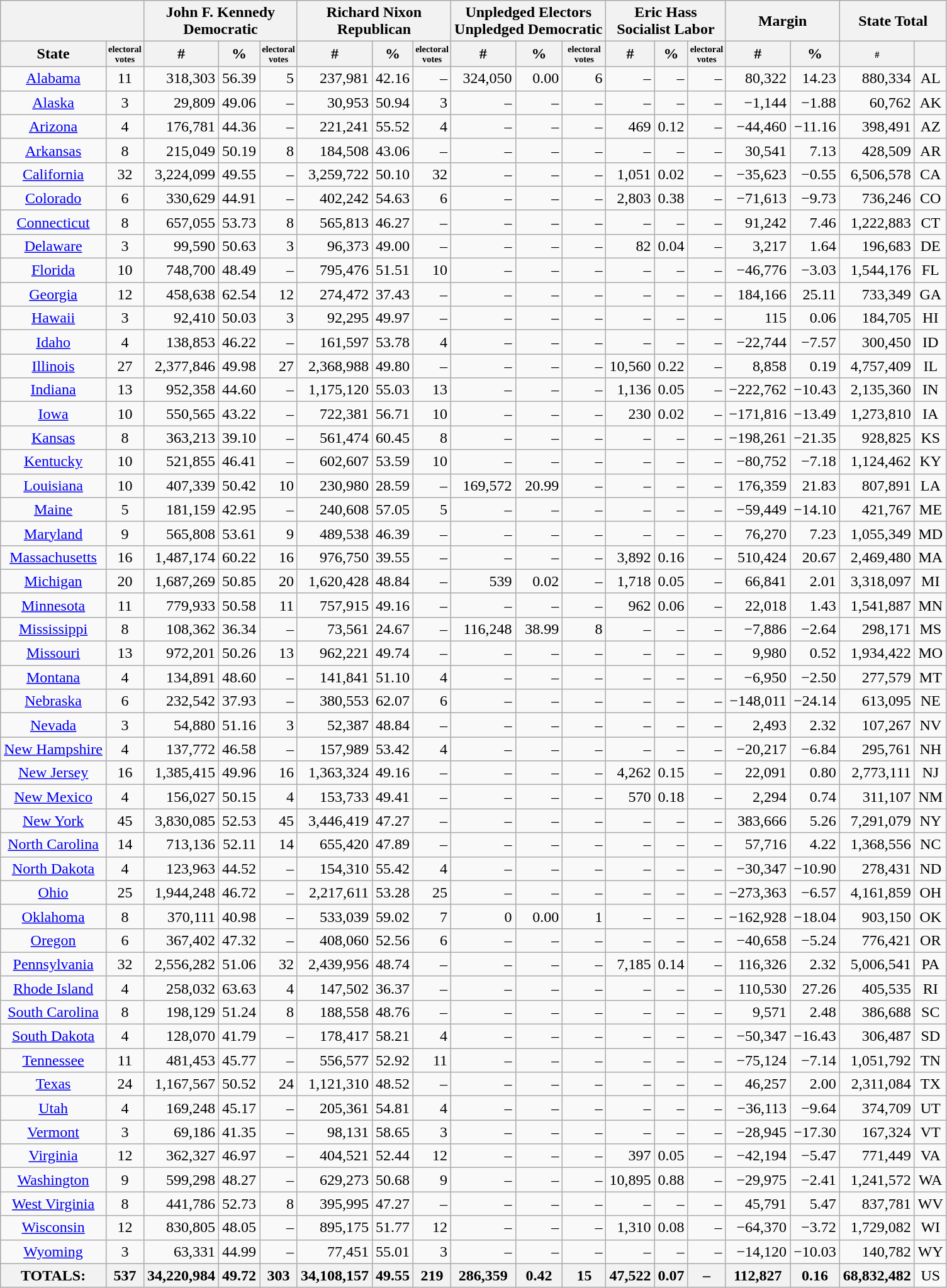<table class="wikitable sortable" style="text-align:right">
<tr>
<th colspan=2></th>
<th align=center colspan=3>John F. Kennedy<br>Democratic</th>
<th align=center colspan=3>Richard Nixon<br>Republican</th>
<th align=center colspan=3>Unpledged Electors<br>Unpledged Democratic</th>
<th align=center colspan=3>Eric Hass<br> Socialist Labor</th>
<th align=center colspan=2>Margin</th>
<th align=center colspan=2>State Total</th>
</tr>
<tr>
<th align=center>State</th>
<th style="text-align:center; font-size: 60%" data-sort-type="number">electoral<br>votes</th>
<th align=center data-sort-type="number">#</th>
<th align=center data-sort-type="number">%</th>
<th style="text-align:center; font-size: 60%" data-sort-type="number">electoral<br>votes</th>
<th align=center data-sort-type="number">#</th>
<th align=center data-sort-type="number">%</th>
<th style="text-align:center; font-size: 60%" data-sort-type="number">electoral<br>votes</th>
<th align=center data-sort-type="number">#</th>
<th align=center data-sort-type="number">%</th>
<th style="text-align:center; font-size: 60%" data-sort-type="number">electoral<br>votes</th>
<th align=center data-sort-type="number">#</th>
<th align=center data-sort-type="number">%</th>
<th style="text-align:center; font-size: 60%" data-sort-type="number">electoral<br>votes</th>
<th align=center data-sort-type="number">#</th>
<th align=center data-sort-type="number">%</th>
<th style="text-align:center; font-size: 60%" data-sort-type="number">#</th>
<th></th>
</tr>
<tr>
<td style="text-align:center;"><a href='#'>Alabama</a></td>
<td style="text-align:center;">11</td>
<td>318,303</td>
<td>56.39</td>
<td>5</td>
<td>237,981</td>
<td>42.16</td>
<td>–</td>
<td>324,050</td>
<td>0.00</td>
<td>6</td>
<td>–</td>
<td>–</td>
<td>–</td>
<td>80,322</td>
<td>14.23</td>
<td>880,334</td>
<td style="text-align:center;">AL</td>
</tr>
<tr>
<td style="text-align:center;"><a href='#'>Alaska</a></td>
<td style="text-align:center;">3</td>
<td>29,809</td>
<td>49.06</td>
<td>–</td>
<td>30,953</td>
<td>50.94</td>
<td>3</td>
<td>–</td>
<td>–</td>
<td>–</td>
<td>–</td>
<td>–</td>
<td>–</td>
<td>−1,144</td>
<td>−1.88</td>
<td>60,762</td>
<td style="text-align:center;">AK</td>
</tr>
<tr>
<td style="text-align:center;"><a href='#'>Arizona</a></td>
<td style="text-align:center;">4</td>
<td>176,781</td>
<td>44.36</td>
<td>–</td>
<td>221,241</td>
<td>55.52</td>
<td>4</td>
<td>–</td>
<td>–</td>
<td>–</td>
<td>469</td>
<td>0.12</td>
<td>–</td>
<td>−44,460</td>
<td>−11.16</td>
<td>398,491</td>
<td style="text-align:center;">AZ</td>
</tr>
<tr>
<td style="text-align:center;"><a href='#'>Arkansas</a></td>
<td style="text-align:center;">8</td>
<td>215,049</td>
<td>50.19</td>
<td>8</td>
<td>184,508</td>
<td>43.06</td>
<td>–</td>
<td>–</td>
<td>–</td>
<td>–</td>
<td>–</td>
<td>–</td>
<td>–</td>
<td>30,541</td>
<td>7.13</td>
<td>428,509</td>
<td style="text-align:center;">AR</td>
</tr>
<tr>
<td style="text-align:center;"><a href='#'>California</a></td>
<td style="text-align:center;">32</td>
<td>3,224,099</td>
<td>49.55</td>
<td>–</td>
<td>3,259,722</td>
<td>50.10</td>
<td>32</td>
<td>–</td>
<td>–</td>
<td>–</td>
<td>1,051</td>
<td>0.02</td>
<td>–</td>
<td>−35,623</td>
<td>−0.55</td>
<td>6,506,578</td>
<td style="text-align:center;">CA</td>
</tr>
<tr>
<td style="text-align:center;"><a href='#'>Colorado</a></td>
<td style="text-align:center;">6</td>
<td>330,629</td>
<td>44.91</td>
<td>–</td>
<td>402,242</td>
<td>54.63</td>
<td>6</td>
<td>–</td>
<td>–</td>
<td>–</td>
<td>2,803</td>
<td>0.38</td>
<td>–</td>
<td>−71,613</td>
<td>−9.73</td>
<td>736,246</td>
<td style="text-align:center;">CO</td>
</tr>
<tr>
<td style="text-align:center;"><a href='#'>Connecticut</a></td>
<td style="text-align:center;">8</td>
<td>657,055</td>
<td>53.73</td>
<td>8</td>
<td>565,813</td>
<td>46.27</td>
<td>–</td>
<td>–</td>
<td>–</td>
<td>–</td>
<td>–</td>
<td>–</td>
<td>–</td>
<td>91,242</td>
<td>7.46</td>
<td>1,222,883</td>
<td style="text-align:center;">CT</td>
</tr>
<tr>
<td style="text-align:center;"><a href='#'>Delaware</a></td>
<td style="text-align:center;">3</td>
<td>99,590</td>
<td>50.63</td>
<td>3</td>
<td>96,373</td>
<td>49.00</td>
<td>–</td>
<td>–</td>
<td>–</td>
<td>–</td>
<td>82</td>
<td>0.04</td>
<td>–</td>
<td>3,217</td>
<td>1.64</td>
<td>196,683</td>
<td style="text-align:center;">DE</td>
</tr>
<tr>
<td style="text-align:center;"><a href='#'>Florida</a></td>
<td style="text-align:center;">10</td>
<td>748,700</td>
<td>48.49</td>
<td>–</td>
<td>795,476</td>
<td>51.51</td>
<td>10</td>
<td>–</td>
<td>–</td>
<td>–</td>
<td>–</td>
<td>–</td>
<td>–</td>
<td>−46,776</td>
<td>−3.03</td>
<td>1,544,176</td>
<td style="text-align:center;">FL</td>
</tr>
<tr>
<td style="text-align:center;"><a href='#'>Georgia</a></td>
<td style="text-align:center;">12</td>
<td>458,638</td>
<td>62.54</td>
<td>12</td>
<td>274,472</td>
<td>37.43</td>
<td>–</td>
<td>–</td>
<td>–</td>
<td>–</td>
<td>–</td>
<td>–</td>
<td>–</td>
<td>184,166</td>
<td>25.11</td>
<td>733,349</td>
<td style="text-align:center;">GA</td>
</tr>
<tr>
<td style="text-align:center;"><a href='#'>Hawaii</a></td>
<td style="text-align:center;">3</td>
<td>92,410</td>
<td>50.03</td>
<td>3</td>
<td>92,295</td>
<td>49.97</td>
<td>–</td>
<td>–</td>
<td>–</td>
<td>–</td>
<td>–</td>
<td>–</td>
<td>–</td>
<td>115</td>
<td>0.06</td>
<td>184,705</td>
<td style="text-align:center;">HI</td>
</tr>
<tr>
<td style="text-align:center;"><a href='#'>Idaho</a></td>
<td style="text-align:center;">4</td>
<td>138,853</td>
<td>46.22</td>
<td>–</td>
<td>161,597</td>
<td>53.78</td>
<td>4</td>
<td>–</td>
<td>–</td>
<td>–</td>
<td>–</td>
<td>–</td>
<td>–</td>
<td>−22,744</td>
<td>−7.57</td>
<td>300,450</td>
<td style="text-align:center;">ID</td>
</tr>
<tr>
<td style="text-align:center;"><a href='#'>Illinois</a></td>
<td style="text-align:center;">27</td>
<td>2,377,846</td>
<td>49.98</td>
<td>27</td>
<td>2,368,988</td>
<td>49.80</td>
<td>–</td>
<td>–</td>
<td>–</td>
<td>–</td>
<td>10,560</td>
<td>0.22</td>
<td>–</td>
<td>8,858</td>
<td>0.19</td>
<td>4,757,409</td>
<td style="text-align:center;">IL</td>
</tr>
<tr>
<td style="text-align:center;"><a href='#'>Indiana</a></td>
<td style="text-align:center;">13</td>
<td>952,358</td>
<td>44.60</td>
<td>–</td>
<td>1,175,120</td>
<td>55.03</td>
<td>13</td>
<td>–</td>
<td>–</td>
<td>–</td>
<td>1,136</td>
<td>0.05</td>
<td>–</td>
<td>−222,762</td>
<td>−10.43</td>
<td>2,135,360</td>
<td style="text-align:center;">IN</td>
</tr>
<tr>
<td style="text-align:center;"><a href='#'>Iowa</a></td>
<td style="text-align:center;">10</td>
<td>550,565</td>
<td>43.22</td>
<td>–</td>
<td>722,381</td>
<td>56.71</td>
<td>10</td>
<td>–</td>
<td>–</td>
<td>–</td>
<td>230</td>
<td>0.02</td>
<td>–</td>
<td>−171,816</td>
<td>−13.49</td>
<td>1,273,810</td>
<td style="text-align:center;">IA</td>
</tr>
<tr>
<td style="text-align:center;"><a href='#'>Kansas</a></td>
<td style="text-align:center;">8</td>
<td>363,213</td>
<td>39.10</td>
<td>–</td>
<td>561,474</td>
<td>60.45</td>
<td>8</td>
<td>–</td>
<td>–</td>
<td>–</td>
<td>–</td>
<td>–</td>
<td>–</td>
<td>−198,261</td>
<td>−21.35</td>
<td>928,825</td>
<td style="text-align:center;">KS</td>
</tr>
<tr>
<td style="text-align:center;"><a href='#'>Kentucky</a></td>
<td style="text-align:center;">10</td>
<td>521,855</td>
<td>46.41</td>
<td>–</td>
<td>602,607</td>
<td>53.59</td>
<td>10</td>
<td>–</td>
<td>–</td>
<td>–</td>
<td>–</td>
<td>–</td>
<td>–</td>
<td>−80,752</td>
<td>−7.18</td>
<td>1,124,462</td>
<td style="text-align:center;">KY</td>
</tr>
<tr>
<td style="text-align:center;"><a href='#'>Louisiana</a></td>
<td style="text-align:center;">10</td>
<td>407,339</td>
<td>50.42</td>
<td>10</td>
<td>230,980</td>
<td>28.59</td>
<td>–</td>
<td>169,572</td>
<td>20.99</td>
<td>–</td>
<td>–</td>
<td>–</td>
<td>–</td>
<td>176,359</td>
<td>21.83</td>
<td>807,891</td>
<td style="text-align:center;">LA</td>
</tr>
<tr>
<td style="text-align:center;"><a href='#'>Maine</a></td>
<td style="text-align:center;">5</td>
<td>181,159</td>
<td>42.95</td>
<td>–</td>
<td>240,608</td>
<td>57.05</td>
<td>5</td>
<td>–</td>
<td>–</td>
<td>–</td>
<td>–</td>
<td>–</td>
<td>–</td>
<td>−59,449</td>
<td>−14.10</td>
<td>421,767</td>
<td style="text-align:center;">ME</td>
</tr>
<tr>
<td style="text-align:center;"><a href='#'>Maryland</a></td>
<td style="text-align:center;">9</td>
<td>565,808</td>
<td>53.61</td>
<td>9</td>
<td>489,538</td>
<td>46.39</td>
<td>–</td>
<td>–</td>
<td>–</td>
<td>–</td>
<td>–</td>
<td>–</td>
<td>–</td>
<td>76,270</td>
<td>7.23</td>
<td>1,055,349</td>
<td style="text-align:center;">MD</td>
</tr>
<tr>
<td style="text-align:center;"><a href='#'>Massachusetts</a></td>
<td style="text-align:center;">16</td>
<td>1,487,174</td>
<td>60.22</td>
<td>16</td>
<td>976,750</td>
<td>39.55</td>
<td>–</td>
<td>–</td>
<td>–</td>
<td>–</td>
<td>3,892</td>
<td>0.16</td>
<td>–</td>
<td>510,424</td>
<td>20.67</td>
<td>2,469,480</td>
<td style="text-align:center;">MA</td>
</tr>
<tr>
<td style="text-align:center;"><a href='#'>Michigan</a></td>
<td style="text-align:center;">20</td>
<td>1,687,269</td>
<td>50.85</td>
<td>20</td>
<td>1,620,428</td>
<td>48.84</td>
<td>–</td>
<td>539</td>
<td>0.02</td>
<td>–</td>
<td>1,718</td>
<td>0.05</td>
<td>–</td>
<td>66,841</td>
<td>2.01</td>
<td>3,318,097</td>
<td style="text-align:center;">MI</td>
</tr>
<tr>
<td style="text-align:center;"><a href='#'>Minnesota</a></td>
<td style="text-align:center;">11</td>
<td>779,933</td>
<td>50.58</td>
<td>11</td>
<td>757,915</td>
<td>49.16</td>
<td>–</td>
<td>–</td>
<td>–</td>
<td>–</td>
<td>962</td>
<td>0.06</td>
<td>–</td>
<td>22,018</td>
<td>1.43</td>
<td>1,541,887</td>
<td style="text-align:center;">MN</td>
</tr>
<tr>
<td style="text-align:center;"><a href='#'>Mississippi</a></td>
<td style="text-align:center;">8</td>
<td>108,362</td>
<td>36.34</td>
<td>–</td>
<td>73,561</td>
<td>24.67</td>
<td>–</td>
<td>116,248</td>
<td>38.99</td>
<td>8</td>
<td>–</td>
<td>–</td>
<td>–</td>
<td>−7,886</td>
<td>−2.64</td>
<td>298,171</td>
<td style="text-align:center;">MS</td>
</tr>
<tr>
<td style="text-align:center;"><a href='#'>Missouri</a></td>
<td style="text-align:center;">13</td>
<td>972,201</td>
<td>50.26</td>
<td>13</td>
<td>962,221</td>
<td>49.74</td>
<td>–</td>
<td>–</td>
<td>–</td>
<td>–</td>
<td>–</td>
<td>–</td>
<td>–</td>
<td>9,980</td>
<td>0.52</td>
<td>1,934,422</td>
<td style="text-align:center;">MO</td>
</tr>
<tr>
<td style="text-align:center;"><a href='#'>Montana</a></td>
<td style="text-align:center;">4</td>
<td>134,891</td>
<td>48.60</td>
<td>–</td>
<td>141,841</td>
<td>51.10</td>
<td>4</td>
<td>–</td>
<td>–</td>
<td>–</td>
<td>–</td>
<td>–</td>
<td>–</td>
<td>−6,950</td>
<td>−2.50</td>
<td>277,579</td>
<td style="text-align:center;">MT</td>
</tr>
<tr>
<td style="text-align:center;"><a href='#'>Nebraska</a></td>
<td style="text-align:center;">6</td>
<td>232,542</td>
<td>37.93</td>
<td>–</td>
<td>380,553</td>
<td>62.07</td>
<td>6</td>
<td>–</td>
<td>–</td>
<td>–</td>
<td>–</td>
<td>–</td>
<td>–</td>
<td>−148,011</td>
<td>−24.14</td>
<td>613,095</td>
<td style="text-align:center;">NE</td>
</tr>
<tr>
<td style="text-align:center;"><a href='#'>Nevada</a></td>
<td style="text-align:center;">3</td>
<td>54,880</td>
<td>51.16</td>
<td>3</td>
<td>52,387</td>
<td>48.84</td>
<td>–</td>
<td>–</td>
<td>–</td>
<td>–</td>
<td>–</td>
<td>–</td>
<td>–</td>
<td>2,493</td>
<td>2.32</td>
<td>107,267</td>
<td style="text-align:center;">NV</td>
</tr>
<tr>
<td style="text-align:center;"><a href='#'>New Hampshire</a></td>
<td style="text-align:center;">4</td>
<td>137,772</td>
<td>46.58</td>
<td>–</td>
<td>157,989</td>
<td>53.42</td>
<td>4</td>
<td>–</td>
<td>–</td>
<td>–</td>
<td>–</td>
<td>–</td>
<td>–</td>
<td>−20,217</td>
<td>−6.84</td>
<td>295,761</td>
<td style="text-align:center;">NH</td>
</tr>
<tr>
<td style="text-align:center;"><a href='#'>New Jersey</a></td>
<td style="text-align:center;">16</td>
<td>1,385,415</td>
<td>49.96</td>
<td>16</td>
<td>1,363,324</td>
<td>49.16</td>
<td>–</td>
<td>–</td>
<td>–</td>
<td>–</td>
<td>4,262</td>
<td>0.15</td>
<td>–</td>
<td>22,091</td>
<td>0.80</td>
<td>2,773,111</td>
<td style="text-align:center;">NJ</td>
</tr>
<tr>
<td style="text-align:center;"><a href='#'>New Mexico</a></td>
<td style="text-align:center;">4</td>
<td>156,027</td>
<td>50.15</td>
<td>4</td>
<td>153,733</td>
<td>49.41</td>
<td>–</td>
<td>–</td>
<td>–</td>
<td>–</td>
<td>570</td>
<td>0.18</td>
<td>–</td>
<td>2,294</td>
<td>0.74</td>
<td>311,107</td>
<td style="text-align:center;">NM</td>
</tr>
<tr>
<td style="text-align:center;"><a href='#'>New York</a></td>
<td style="text-align:center;">45</td>
<td>3,830,085</td>
<td>52.53</td>
<td>45</td>
<td>3,446,419</td>
<td>47.27</td>
<td>–</td>
<td>–</td>
<td>–</td>
<td>–</td>
<td>–</td>
<td>–</td>
<td>–</td>
<td>383,666</td>
<td>5.26</td>
<td>7,291,079</td>
<td style="text-align:center;">NY</td>
</tr>
<tr>
<td style="text-align:center;"><a href='#'>North Carolina</a></td>
<td style="text-align:center;">14</td>
<td>713,136</td>
<td>52.11</td>
<td>14</td>
<td>655,420</td>
<td>47.89</td>
<td>–</td>
<td>–</td>
<td>–</td>
<td>–</td>
<td>–</td>
<td>–</td>
<td>–</td>
<td>57,716</td>
<td>4.22</td>
<td>1,368,556</td>
<td style="text-align:center;">NC</td>
</tr>
<tr>
<td style="text-align:center;"><a href='#'>North Dakota</a></td>
<td style="text-align:center;">4</td>
<td>123,963</td>
<td>44.52</td>
<td>–</td>
<td>154,310</td>
<td>55.42</td>
<td>4</td>
<td>–</td>
<td>–</td>
<td>–</td>
<td>–</td>
<td>–</td>
<td>–</td>
<td>−30,347</td>
<td>−10.90</td>
<td>278,431</td>
<td style="text-align:center;">ND</td>
</tr>
<tr>
<td style="text-align:center;"><a href='#'>Ohio</a></td>
<td style="text-align:center;">25</td>
<td>1,944,248</td>
<td>46.72</td>
<td>–</td>
<td>2,217,611</td>
<td>53.28</td>
<td>25</td>
<td>–</td>
<td>–</td>
<td>–</td>
<td>–</td>
<td>–</td>
<td>–</td>
<td>−273,363</td>
<td>−6.57</td>
<td>4,161,859</td>
<td style="text-align:center;">OH</td>
</tr>
<tr>
<td style="text-align:center;"><a href='#'>Oklahoma</a></td>
<td style="text-align:center;">8</td>
<td>370,111</td>
<td>40.98</td>
<td>–</td>
<td>533,039</td>
<td>59.02</td>
<td>7</td>
<td>0</td>
<td>0.00</td>
<td>1</td>
<td>–</td>
<td>–</td>
<td>–</td>
<td>−162,928</td>
<td>−18.04</td>
<td>903,150</td>
<td style="text-align:center;">OK</td>
</tr>
<tr>
<td style="text-align:center;"><a href='#'>Oregon</a></td>
<td style="text-align:center;">6</td>
<td>367,402</td>
<td>47.32</td>
<td>–</td>
<td>408,060</td>
<td>52.56</td>
<td>6</td>
<td>–</td>
<td>–</td>
<td>–</td>
<td>–</td>
<td>–</td>
<td>–</td>
<td>−40,658</td>
<td>−5.24</td>
<td>776,421</td>
<td style="text-align:center;">OR</td>
</tr>
<tr>
<td style="text-align:center;"><a href='#'>Pennsylvania</a></td>
<td style="text-align:center;">32</td>
<td>2,556,282</td>
<td>51.06</td>
<td>32</td>
<td>2,439,956</td>
<td>48.74</td>
<td>–</td>
<td>–</td>
<td>–</td>
<td>–</td>
<td>7,185</td>
<td>0.14</td>
<td>–</td>
<td>116,326</td>
<td>2.32</td>
<td>5,006,541</td>
<td style="text-align:center;">PA</td>
</tr>
<tr>
<td style="text-align:center;"><a href='#'>Rhode Island</a></td>
<td style="text-align:center;">4</td>
<td>258,032</td>
<td>63.63</td>
<td>4</td>
<td>147,502</td>
<td>36.37</td>
<td>–</td>
<td>–</td>
<td>–</td>
<td>–</td>
<td>–</td>
<td>–</td>
<td>–</td>
<td>110,530</td>
<td>27.26</td>
<td>405,535</td>
<td style="text-align:center;">RI</td>
</tr>
<tr>
<td style="text-align:center;"><a href='#'>South Carolina</a></td>
<td style="text-align:center;">8</td>
<td>198,129</td>
<td>51.24</td>
<td>8</td>
<td>188,558</td>
<td>48.76</td>
<td>–</td>
<td>–</td>
<td>–</td>
<td>–</td>
<td>–</td>
<td>–</td>
<td>–</td>
<td>9,571</td>
<td>2.48</td>
<td>386,688</td>
<td style="text-align:center;">SC</td>
</tr>
<tr>
<td style="text-align:center;"><a href='#'>South Dakota</a></td>
<td style="text-align:center;">4</td>
<td>128,070</td>
<td>41.79</td>
<td>–</td>
<td>178,417</td>
<td>58.21</td>
<td>4</td>
<td>–</td>
<td>–</td>
<td>–</td>
<td>–</td>
<td>–</td>
<td>–</td>
<td>−50,347</td>
<td>−16.43</td>
<td>306,487</td>
<td style="text-align:center;">SD</td>
</tr>
<tr>
<td style="text-align:center;"><a href='#'>Tennessee</a></td>
<td style="text-align:center;">11</td>
<td>481,453</td>
<td>45.77</td>
<td>–</td>
<td>556,577</td>
<td>52.92</td>
<td>11</td>
<td>–</td>
<td>–</td>
<td>–</td>
<td>–</td>
<td>–</td>
<td>–</td>
<td>−75,124</td>
<td>−7.14</td>
<td>1,051,792</td>
<td style="text-align:center;">TN</td>
</tr>
<tr>
<td style="text-align:center;"><a href='#'>Texas</a></td>
<td style="text-align:center;">24</td>
<td>1,167,567</td>
<td>50.52</td>
<td>24</td>
<td>1,121,310</td>
<td>48.52</td>
<td>–</td>
<td>–</td>
<td>–</td>
<td>–</td>
<td>–</td>
<td>–</td>
<td>–</td>
<td>46,257</td>
<td>2.00</td>
<td>2,311,084</td>
<td style="text-align:center;">TX</td>
</tr>
<tr>
<td style="text-align:center;"><a href='#'>Utah</a></td>
<td style="text-align:center;">4</td>
<td>169,248</td>
<td>45.17</td>
<td>–</td>
<td>205,361</td>
<td>54.81</td>
<td>4</td>
<td>–</td>
<td>–</td>
<td>–</td>
<td>–</td>
<td>–</td>
<td>–</td>
<td>−36,113</td>
<td>−9.64</td>
<td>374,709</td>
<td style="text-align:center;">UT</td>
</tr>
<tr>
<td style="text-align:center;"><a href='#'>Vermont</a></td>
<td style="text-align:center;">3</td>
<td>69,186</td>
<td>41.35</td>
<td>–</td>
<td>98,131</td>
<td>58.65</td>
<td>3</td>
<td>–</td>
<td>–</td>
<td>–</td>
<td>–</td>
<td>–</td>
<td>–</td>
<td>−28,945</td>
<td>−17.30</td>
<td>167,324</td>
<td style="text-align:center;">VT</td>
</tr>
<tr>
<td style="text-align:center;"><a href='#'>Virginia</a></td>
<td style="text-align:center;">12</td>
<td>362,327</td>
<td>46.97</td>
<td>–</td>
<td>404,521</td>
<td>52.44</td>
<td>12</td>
<td>–</td>
<td>–</td>
<td>–</td>
<td>397</td>
<td>0.05</td>
<td>–</td>
<td>−42,194</td>
<td>−5.47</td>
<td>771,449</td>
<td style="text-align:center;">VA</td>
</tr>
<tr>
<td style="text-align:center;"><a href='#'>Washington</a></td>
<td style="text-align:center;">9</td>
<td>599,298</td>
<td>48.27</td>
<td>–</td>
<td>629,273</td>
<td>50.68</td>
<td>9</td>
<td>–</td>
<td>–</td>
<td>–</td>
<td>10,895</td>
<td>0.88</td>
<td>–</td>
<td>−29,975</td>
<td>−2.41</td>
<td>1,241,572</td>
<td style="text-align:center;">WA</td>
</tr>
<tr>
<td style="text-align:center;"><a href='#'>West Virginia</a></td>
<td style="text-align:center;">8</td>
<td>441,786</td>
<td>52.73</td>
<td>8</td>
<td>395,995</td>
<td>47.27</td>
<td>–</td>
<td>–</td>
<td>–</td>
<td>–</td>
<td>–</td>
<td>–</td>
<td>–</td>
<td>45,791</td>
<td>5.47</td>
<td>837,781</td>
<td style="text-align:center;">WV</td>
</tr>
<tr>
<td style="text-align:center;"><a href='#'>Wisconsin</a></td>
<td style="text-align:center;">12</td>
<td>830,805</td>
<td>48.05</td>
<td>–</td>
<td>895,175</td>
<td>51.77</td>
<td>12</td>
<td>–</td>
<td>–</td>
<td>–</td>
<td>1,310</td>
<td>0.08</td>
<td>–</td>
<td>−64,370</td>
<td>−3.72</td>
<td>1,729,082</td>
<td style="text-align:center;">WI</td>
</tr>
<tr>
<td style="text-align:center;"><a href='#'>Wyoming</a></td>
<td style="text-align:center;">3</td>
<td>63,331</td>
<td>44.99</td>
<td>–</td>
<td>77,451</td>
<td>55.01</td>
<td>3</td>
<td>–</td>
<td>–</td>
<td>–</td>
<td>–</td>
<td>–</td>
<td>–</td>
<td>−14,120</td>
<td>−10.03</td>
<td>140,782</td>
<td style="text-align:center;">WY</td>
</tr>
<tr>
<th>TOTALS:</th>
<th>537</th>
<th>34,220,984</th>
<th>49.72</th>
<th>303</th>
<th>34,108,157</th>
<th>49.55</th>
<th>219</th>
<th>286,359</th>
<th>0.42</th>
<th>15</th>
<th>47,522</th>
<th>0.07</th>
<th>–</th>
<th>112,827</th>
<th>0.16</th>
<th>68,832,482</th>
<td style="text-align:center;">US</td>
</tr>
</table>
